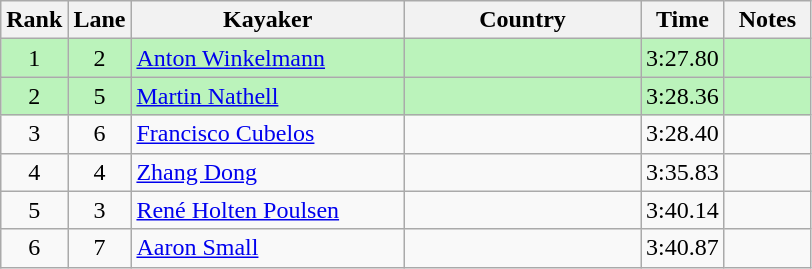<table class="wikitable sortable" style="text-align:center;">
<tr>
<th width=30>Rank</th>
<th width=30>Lane</th>
<th width=175>Kayaker</th>
<th width=150>Country</th>
<th width=30>Time</th>
<th width=50>Notes</th>
</tr>
<tr bgcolor=bbf3bb>
<td>1</td>
<td>2</td>
<td align=left><a href='#'>Anton Winkelmann</a></td>
<td align=left></td>
<td>3:27.80</td>
<td></td>
</tr>
<tr bgcolor=bbf3bb>
<td>2</td>
<td>5</td>
<td align=left><a href='#'>Martin Nathell</a></td>
<td align=left></td>
<td>3:28.36</td>
<td></td>
</tr>
<tr>
<td>3</td>
<td>6</td>
<td align=left><a href='#'>Francisco Cubelos</a></td>
<td align=left></td>
<td>3:28.40</td>
<td></td>
</tr>
<tr>
<td>4</td>
<td>4</td>
<td align=left><a href='#'>Zhang Dong</a></td>
<td align=left></td>
<td>3:35.83</td>
<td></td>
</tr>
<tr>
<td>5</td>
<td>3</td>
<td align=left><a href='#'>René Holten Poulsen</a></td>
<td align=left></td>
<td>3:40.14</td>
<td></td>
</tr>
<tr>
<td>6</td>
<td>7</td>
<td align=left><a href='#'>Aaron Small</a></td>
<td align=left></td>
<td>3:40.87</td>
<td></td>
</tr>
</table>
